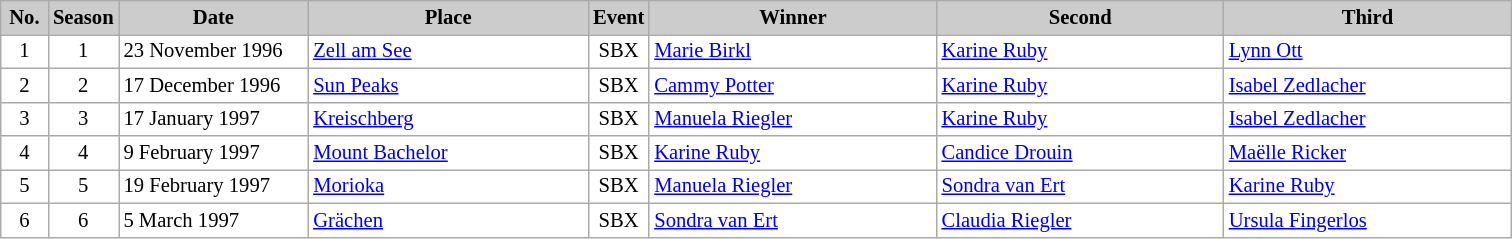<table class="wikitable plainrowheaders" style="background:#fff; font-size:86%; border:grey solid 1px; border-collapse:collapse;">
<tr style="background:#ccc; text-align:center;">
<th scope="col" style="background:#ccc; width:25px;">No.</th>
<th scope="col" style="background:#ccc; width:30px;">Season</th>
<th scope="col" style="background:#ccc; width:120px;">Date</th>
<th scope="col" style="background:#ccc; width:180px;">Place</th>
<th scope="col" style="background:#ccc; width:15px;">Event</th>
<th scope="col" style="background:#ccc; width:185px;">Winner</th>
<th scope="col" style="background:#ccc; width:185px;">Second</th>
<th scope="col" style="background:#ccc; width:185px;">Third</th>
</tr>
<tr>
<td align=center>1</td>
<td align=center>1</td>
<td>23 November 1996</td>
<td> <a href='#'>Zell am See</a></td>
<td align=center>SBX</td>
<td> <a href='#'>Marie Birkl</a></td>
<td> <a href='#'>Karine Ruby</a></td>
<td> <a href='#'>Lynn Ott</a></td>
</tr>
<tr>
<td align=center>2</td>
<td align=center>2</td>
<td>17 December 1996</td>
<td> <a href='#'>Sun Peaks</a></td>
<td align=center>SBX</td>
<td> <a href='#'>Cammy Potter</a></td>
<td> <a href='#'>Karine Ruby</a></td>
<td> <a href='#'>Isabel Zedlacher</a></td>
</tr>
<tr>
<td align=center>3</td>
<td align=center>3</td>
<td>17 January 1997</td>
<td> <a href='#'>Kreischberg</a></td>
<td align=center>SBX</td>
<td> <a href='#'>Manuela Riegler</a></td>
<td> <a href='#'>Karine Ruby</a></td>
<td> <a href='#'>Isabel Zedlacher</a></td>
</tr>
<tr>
<td align=center>4</td>
<td align=center>4</td>
<td>9 February 1997</td>
<td> <a href='#'>Mount Bachelor</a></td>
<td align=center>SBX</td>
<td> <a href='#'>Karine Ruby</a></td>
<td> <a href='#'>Candice Drouin</a></td>
<td> <a href='#'>Maëlle Ricker</a></td>
</tr>
<tr>
<td align=center>5</td>
<td align=center>5</td>
<td>19 February 1997</td>
<td> <a href='#'>Morioka</a></td>
<td align=center>SBX</td>
<td> <a href='#'>Manuela Riegler</a></td>
<td> <a href='#'>Sondra van Ert</a></td>
<td> <a href='#'>Karine Ruby</a></td>
</tr>
<tr>
<td align=center>6</td>
<td align=center>6</td>
<td>5 March 1997</td>
<td> <a href='#'>Grächen</a></td>
<td align=center>SBX</td>
<td> <a href='#'>Sondra van Ert</a></td>
<td> <a href='#'>Claudia Riegler</a></td>
<td> <a href='#'>Ursula Fingerlos</a></td>
</tr>
</table>
